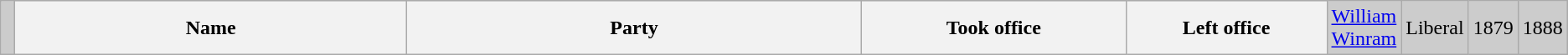<table class="wikitable">
<tr bgcolor="CCCCCC">
<td> </td>
<th width="30%"><strong>Name </strong></th>
<th width="35%"><strong>Party</strong></th>
<th width="20%"><strong>Took office</strong></th>
<th width="20%"><strong>Left office</strong><br></th>
<td><a href='#'>William Winram</a><br></td>
<td>Liberal</td>
<td>1879</td>
<td>1888</td>
</tr>
</table>
